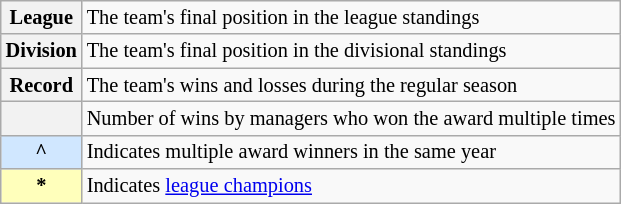<table class="wikitable plainrowheaders" style="font-size:85%">
<tr>
<th scope="row" style="text-align:center"><strong>League</strong></th>
<td>The team's final position in the league standings</td>
</tr>
<tr>
<th scope="row" style="text-align:center"><strong>Division</strong></th>
<td>The team's final position in the divisional standings</td>
</tr>
<tr>
<th scope="row" style="text-align:center"><strong>Record</strong></th>
<td>The team's wins and losses during the regular season</td>
</tr>
<tr>
<th scope="row" style="text-align:center"></th>
<td>Number of wins by managers who won the award multiple times</td>
</tr>
<tr>
<th scope="row" style="text-align:center; background-color:#D0E7FF;">^</th>
<td>Indicates multiple award winners in the same year</td>
</tr>
<tr>
<th scope="row" style="text-align:center; background-color:#FFFFBB;">*</th>
<td>Indicates <a href='#'>league champions</a></td>
</tr>
</table>
